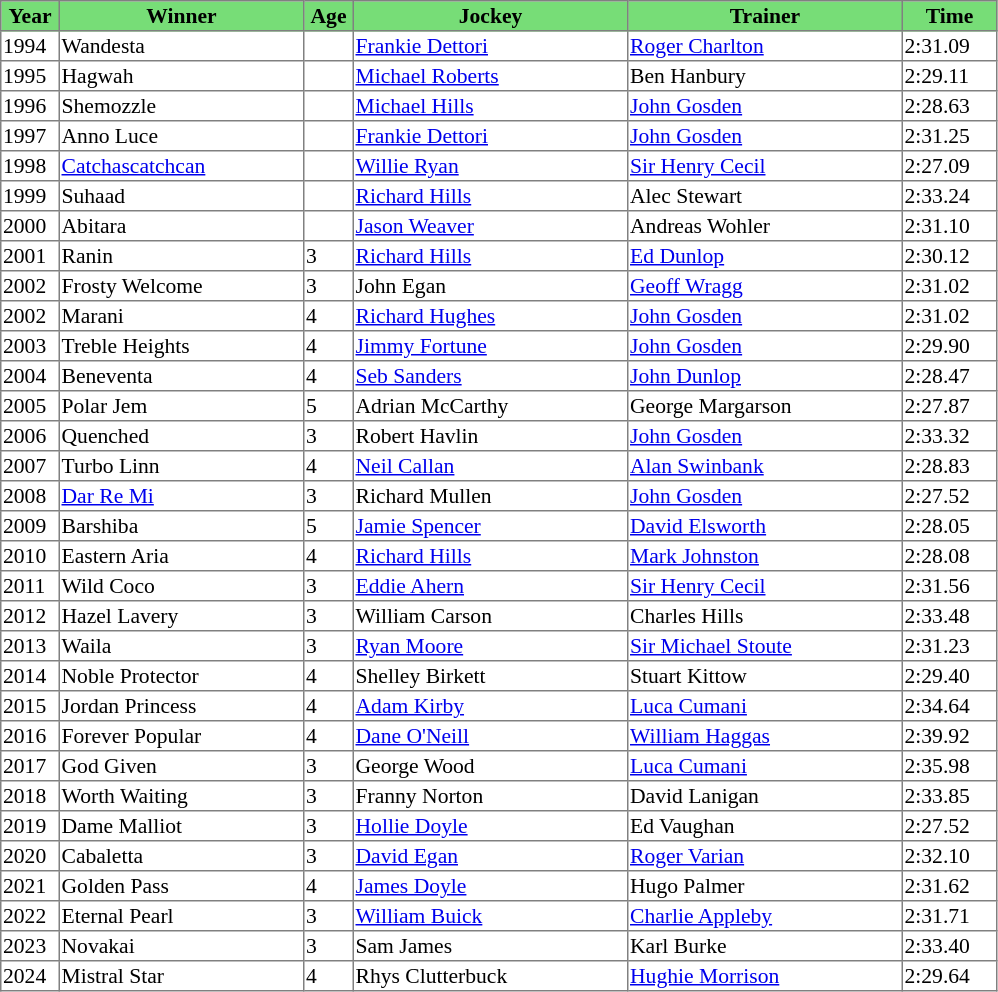<table class = "sortable" | border="1" style="border-collapse: collapse; font-size:90%">
<tr bgcolor="#77dd77" align="center">
<th style="width:36px"><strong>Year</strong></th>
<th style="width:160px"><strong>Winner</strong></th>
<th style="width:30px"><strong>Age</strong></th>
<th style="width:180px"><strong>Jockey</strong></th>
<th style="width:180px"><strong>Trainer</strong></th>
<th style="width:60px"><strong>Time</strong></th>
</tr>
<tr>
<td>1994</td>
<td>Wandesta</td>
<td></td>
<td><a href='#'>Frankie Dettori</a></td>
<td><a href='#'>Roger Charlton</a></td>
<td>2:31.09</td>
</tr>
<tr>
<td>1995</td>
<td>Hagwah</td>
<td></td>
<td><a href='#'>Michael Roberts</a></td>
<td>Ben Hanbury</td>
<td>2:29.11</td>
</tr>
<tr>
<td>1996</td>
<td>Shemozzle</td>
<td></td>
<td><a href='#'>Michael Hills</a></td>
<td><a href='#'>John Gosden</a></td>
<td>2:28.63</td>
</tr>
<tr>
<td>1997</td>
<td>Anno Luce</td>
<td></td>
<td><a href='#'>Frankie Dettori</a></td>
<td><a href='#'>John Gosden</a></td>
<td>2:31.25</td>
</tr>
<tr>
<td>1998</td>
<td><a href='#'>Catchascatchcan</a></td>
<td></td>
<td><a href='#'>Willie Ryan</a></td>
<td><a href='#'>Sir Henry Cecil</a></td>
<td>2:27.09</td>
</tr>
<tr>
<td>1999</td>
<td>Suhaad</td>
<td></td>
<td><a href='#'>Richard Hills</a></td>
<td>Alec Stewart</td>
<td>2:33.24</td>
</tr>
<tr>
<td>2000</td>
<td>Abitara</td>
<td></td>
<td><a href='#'>Jason Weaver</a></td>
<td>Andreas Wohler</td>
<td>2:31.10</td>
</tr>
<tr>
<td>2001</td>
<td>Ranin</td>
<td>3</td>
<td><a href='#'>Richard Hills</a></td>
<td><a href='#'>Ed Dunlop</a></td>
<td>2:30.12</td>
</tr>
<tr>
<td>2002</td>
<td>Frosty Welcome</td>
<td>3</td>
<td>John Egan</td>
<td><a href='#'>Geoff Wragg</a></td>
<td>2:31.02</td>
</tr>
<tr>
<td>2002</td>
<td>Marani</td>
<td>4</td>
<td><a href='#'>Richard Hughes</a></td>
<td><a href='#'>John Gosden</a></td>
<td>2:31.02</td>
</tr>
<tr>
<td>2003</td>
<td>Treble Heights</td>
<td>4</td>
<td><a href='#'>Jimmy Fortune</a></td>
<td><a href='#'>John Gosden</a></td>
<td>2:29.90</td>
</tr>
<tr>
<td>2004</td>
<td>Beneventa</td>
<td>4</td>
<td><a href='#'>Seb Sanders</a></td>
<td><a href='#'>John Dunlop</a></td>
<td>2:28.47</td>
</tr>
<tr>
<td>2005</td>
<td>Polar Jem</td>
<td>5</td>
<td>Adrian McCarthy</td>
<td>George Margarson</td>
<td>2:27.87</td>
</tr>
<tr>
<td>2006</td>
<td>Quenched</td>
<td>3</td>
<td>Robert Havlin</td>
<td><a href='#'>John Gosden</a></td>
<td>2:33.32</td>
</tr>
<tr>
<td>2007</td>
<td>Turbo Linn</td>
<td>4</td>
<td><a href='#'>Neil Callan</a></td>
<td><a href='#'>Alan Swinbank</a></td>
<td>2:28.83</td>
</tr>
<tr>
<td>2008</td>
<td><a href='#'>Dar Re Mi</a></td>
<td>3</td>
<td>Richard Mullen</td>
<td><a href='#'>John Gosden</a></td>
<td>2:27.52</td>
</tr>
<tr>
<td>2009</td>
<td>Barshiba</td>
<td>5</td>
<td><a href='#'>Jamie Spencer</a></td>
<td><a href='#'>David Elsworth</a></td>
<td>2:28.05</td>
</tr>
<tr>
<td>2010</td>
<td>Eastern Aria</td>
<td>4</td>
<td><a href='#'>Richard Hills</a></td>
<td><a href='#'>Mark Johnston</a></td>
<td>2:28.08</td>
</tr>
<tr>
<td>2011</td>
<td>Wild Coco</td>
<td>3</td>
<td><a href='#'>Eddie Ahern</a></td>
<td><a href='#'>Sir Henry Cecil</a></td>
<td>2:31.56</td>
</tr>
<tr>
<td>2012</td>
<td>Hazel Lavery</td>
<td>3</td>
<td>William Carson</td>
<td>Charles Hills</td>
<td>2:33.48</td>
</tr>
<tr>
<td>2013</td>
<td>Waila</td>
<td>3</td>
<td><a href='#'>Ryan Moore</a></td>
<td><a href='#'>Sir Michael Stoute</a></td>
<td>2:31.23</td>
</tr>
<tr>
<td>2014</td>
<td>Noble Protector</td>
<td>4</td>
<td>Shelley Birkett</td>
<td>Stuart Kittow</td>
<td>2:29.40</td>
</tr>
<tr>
<td>2015</td>
<td>Jordan Princess</td>
<td>4</td>
<td><a href='#'>Adam Kirby</a></td>
<td><a href='#'>Luca Cumani</a></td>
<td>2:34.64</td>
</tr>
<tr>
<td>2016</td>
<td>Forever Popular</td>
<td>4</td>
<td><a href='#'>Dane O'Neill</a></td>
<td><a href='#'>William Haggas</a></td>
<td>2:39.92</td>
</tr>
<tr>
<td>2017</td>
<td>God Given</td>
<td>3</td>
<td>George Wood</td>
<td><a href='#'>Luca Cumani</a></td>
<td>2:35.98</td>
</tr>
<tr>
<td>2018</td>
<td>Worth Waiting</td>
<td>3</td>
<td>Franny Norton</td>
<td>David Lanigan</td>
<td>2:33.85</td>
</tr>
<tr>
<td>2019</td>
<td>Dame Malliot</td>
<td>3</td>
<td><a href='#'>Hollie Doyle</a></td>
<td>Ed Vaughan</td>
<td>2:27.52</td>
</tr>
<tr>
<td>2020</td>
<td>Cabaletta</td>
<td>3</td>
<td><a href='#'>David Egan</a></td>
<td><a href='#'>Roger Varian</a></td>
<td>2:32.10</td>
</tr>
<tr>
<td>2021</td>
<td>Golden Pass</td>
<td>4</td>
<td><a href='#'>James Doyle</a></td>
<td>Hugo Palmer</td>
<td>2:31.62</td>
</tr>
<tr>
<td>2022</td>
<td>Eternal Pearl</td>
<td>3</td>
<td><a href='#'>William Buick</a></td>
<td><a href='#'>Charlie Appleby</a></td>
<td>2:31.71</td>
</tr>
<tr>
<td>2023</td>
<td>Novakai</td>
<td>3</td>
<td>Sam James</td>
<td>Karl Burke</td>
<td>2:33.40</td>
</tr>
<tr>
<td>2024</td>
<td>Mistral Star</td>
<td>4</td>
<td>Rhys Clutterbuck</td>
<td><a href='#'>Hughie Morrison</a></td>
<td>2:29.64</td>
</tr>
</table>
